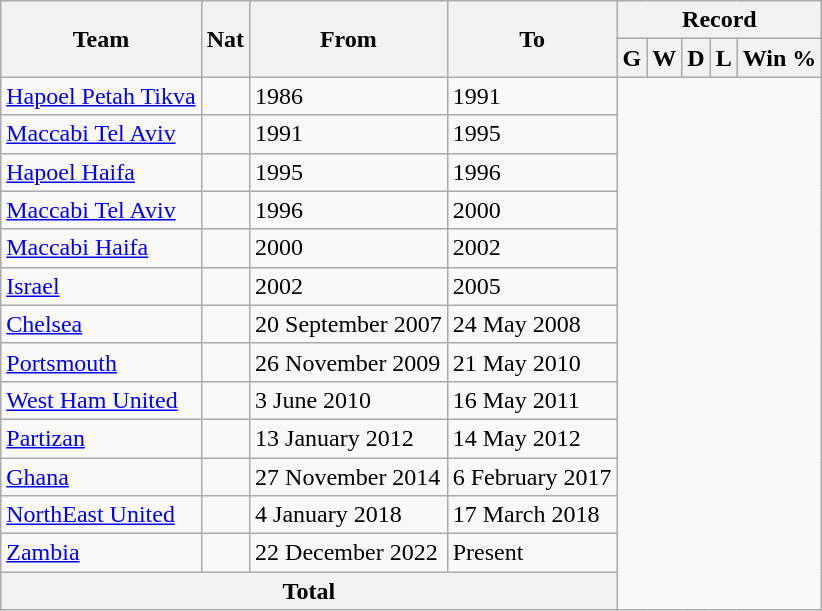<table class="wikitable" style="text-align: center">
<tr>
<th rowspan="2">Team</th>
<th rowspan="2">Nat</th>
<th rowspan="2">From</th>
<th rowspan="2">To</th>
<th colspan="5">Record</th>
</tr>
<tr>
<th>G</th>
<th>W</th>
<th>D</th>
<th>L</th>
<th>Win %</th>
</tr>
<tr>
<td align=left><a href='#'>Hapoel Petah Tikva</a></td>
<td></td>
<td align=left>1986</td>
<td align=left>1991<br></td>
</tr>
<tr>
<td align=left><a href='#'>Maccabi Tel Aviv</a></td>
<td></td>
<td align=left>1991</td>
<td align=left>1995<br></td>
</tr>
<tr>
<td align=left><a href='#'>Hapoel Haifa</a></td>
<td></td>
<td align=left>1995</td>
<td align=left>1996<br></td>
</tr>
<tr>
<td align=left><a href='#'>Maccabi Tel Aviv</a></td>
<td></td>
<td align=left>1996</td>
<td align=left>2000<br></td>
</tr>
<tr>
<td align=left><a href='#'>Maccabi Haifa</a></td>
<td></td>
<td align=left>2000</td>
<td align=left>2002<br></td>
</tr>
<tr>
<td align=left><a href='#'>Israel</a></td>
<td></td>
<td align=left>2002</td>
<td align=left>2005<br></td>
</tr>
<tr>
<td align=left><a href='#'>Chelsea</a></td>
<td></td>
<td align=left>20 September 2007</td>
<td align=left>24 May 2008<br></td>
</tr>
<tr>
<td align=left><a href='#'>Portsmouth</a></td>
<td></td>
<td align=left>26 November 2009</td>
<td align=left>21 May 2010<br></td>
</tr>
<tr>
<td align=left><a href='#'>West Ham United</a></td>
<td></td>
<td align=left>3 June 2010</td>
<td align=left>16 May 2011<br></td>
</tr>
<tr>
<td align=left><a href='#'>Partizan</a></td>
<td></td>
<td align=left>13 January 2012</td>
<td align=left>14 May 2012<br></td>
</tr>
<tr>
<td align=left><a href='#'>Ghana</a></td>
<td></td>
<td align=left>27 November 2014</td>
<td align=left>6 February 2017<br></td>
</tr>
<tr>
<td align=left><a href='#'>NorthEast United</a></td>
<td></td>
<td align=left>4 January 2018</td>
<td align=left>17 March 2018<br></td>
</tr>
<tr>
<td align=left><a href='#'>Zambia</a></td>
<td></td>
<td align=left>22 December 2022</td>
<td align=left>Present<br></td>
</tr>
<tr>
<th colspan=4>Total<br></th>
</tr>
</table>
